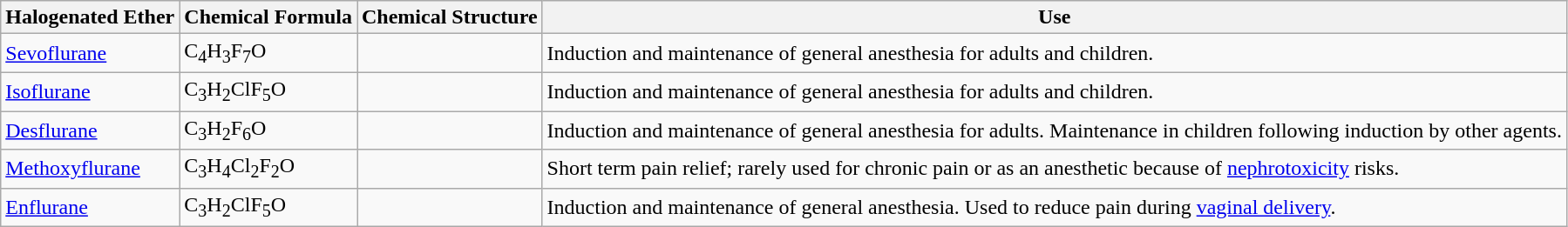<table class="wikitable">
<tr>
<th>Halogenated Ether</th>
<th>Chemical Formula</th>
<th>Chemical Structure</th>
<th>Use</th>
</tr>
<tr>
<td><a href='#'>Sevoflurane</a></td>
<td>C<sub>4</sub>H<sub>3</sub>F<sub>7</sub>O</td>
<td></td>
<td>Induction and maintenance of general anesthesia for adults and children. </td>
</tr>
<tr>
<td><a href='#'>Isoflurane</a></td>
<td>C<sub>3</sub>H<sub>2</sub>ClF<sub>5</sub>O</td>
<td></td>
<td>Induction and maintenance of general anesthesia for adults and children. </td>
</tr>
<tr>
<td><a href='#'>Desflurane</a></td>
<td>C<sub>3</sub>H<sub>2</sub>F<sub>6</sub>O</td>
<td></td>
<td>Induction and maintenance of general anesthesia for adults. Maintenance in children following induction by other agents. </td>
</tr>
<tr>
<td><a href='#'>Methoxyflurane</a></td>
<td>C<sub>3</sub>H<sub>4</sub>Cl<sub>2</sub>F<sub>2</sub>O</td>
<td></td>
<td>Short term pain relief; rarely used for chronic pain or as an anesthetic because of <a href='#'>nephrotoxicity</a> risks. </td>
</tr>
<tr>
<td><a href='#'>Enflurane</a></td>
<td>C<sub>3</sub>H<sub>2</sub>ClF<sub>5</sub>O</td>
<td></td>
<td>Induction and maintenance of general anesthesia. Used to reduce pain during <a href='#'>vaginal delivery</a>. </td>
</tr>
</table>
